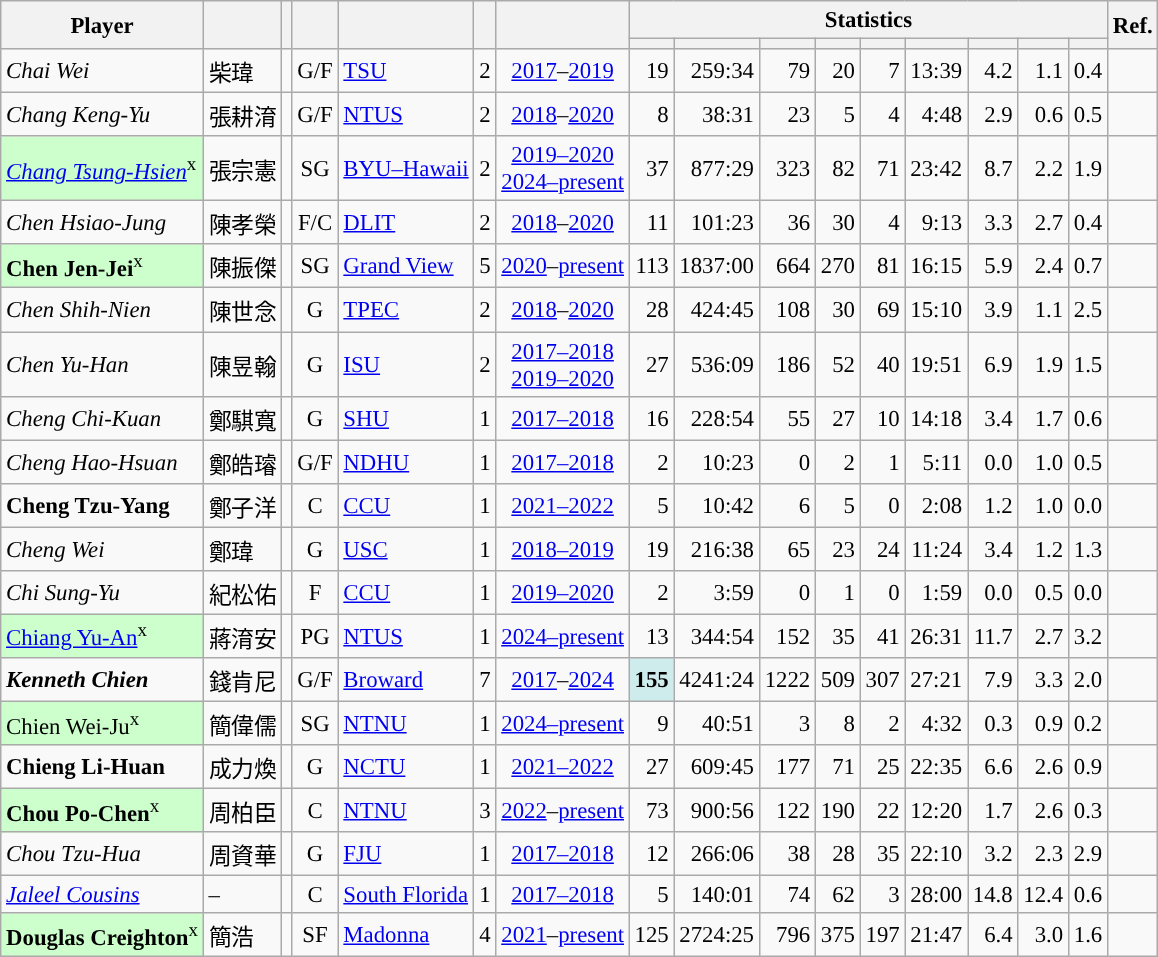<table class="wikitable sortable" style="font-size:95%; text-align:right;">
<tr>
<th rowspan="2">Player</th>
<th rowspan="2"></th>
<th rowspan="2"></th>
<th rowspan="2"></th>
<th rowspan="2"></th>
<th rowspan="2"></th>
<th rowspan="2"></th>
<th colspan="9">Statistics</th>
<th rowspan="2">Ref.</th>
</tr>
<tr>
<th></th>
<th></th>
<th></th>
<th></th>
<th></th>
<th></th>
<th></th>
<th></th>
<th></th>
</tr>
<tr>
<td align="left"><em>Chai Wei</em></td>
<td align="left">柴瑋</td>
<td align="center"></td>
<td align="center">G/F</td>
<td align="left"><a href='#'>TSU</a></td>
<td align="center">2</td>
<td align="center"><a href='#'>2017</a>–<a href='#'>2019</a></td>
<td>19</td>
<td>259:34</td>
<td>79</td>
<td>20</td>
<td>7</td>
<td>13:39</td>
<td>4.2</td>
<td>1.1</td>
<td>0.4</td>
<td align="center"></td>
</tr>
<tr>
<td align="left"><em>Chang Keng-Yu</em></td>
<td align="left">張耕淯</td>
<td align="center"></td>
<td align="center">G/F</td>
<td align="left"><a href='#'>NTUS</a></td>
<td align="center">2</td>
<td align="center"><a href='#'>2018</a>–<a href='#'>2020</a></td>
<td>8</td>
<td>38:31</td>
<td>23</td>
<td>5</td>
<td>4</td>
<td>4:48</td>
<td>2.9</td>
<td>0.6</td>
<td>0.5</td>
<td align="center"></td>
</tr>
<tr>
<td align="left" bgcolor="#CCFFCC"><em><a href='#'>Chang Tsung-Hsien</a></em><sup>x</sup></td>
<td align="left">張宗憲</td>
<td align="center"></td>
<td align="center">SG</td>
<td align="left"><a href='#'>BYU–Hawaii</a></td>
<td align="center">2</td>
<td align="center"><a href='#'>2019–2020</a><br><a href='#'>2024–present</a></td>
<td>37</td>
<td>877:29</td>
<td>323</td>
<td>82</td>
<td>71</td>
<td>23:42</td>
<td>8.7</td>
<td>2.2</td>
<td>1.9</td>
<td align="center"></td>
</tr>
<tr>
<td align="left"><em>Chen Hsiao-Jung</em></td>
<td align="left">陳孝榮</td>
<td align="center"></td>
<td align="center">F/C</td>
<td align="left"><a href='#'>DLIT</a></td>
<td align="center">2</td>
<td align="center"><a href='#'>2018</a>–<a href='#'>2020</a></td>
<td>11</td>
<td>101:23</td>
<td>36</td>
<td>30</td>
<td>4</td>
<td>9:13</td>
<td>3.3</td>
<td>2.7</td>
<td>0.4</td>
<td align="center"></td>
</tr>
<tr>
<td align="left" bgcolor="#CCFFCC"><strong>Chen Jen-Jei</strong><sup>x</sup></td>
<td align="left">陳振傑</td>
<td align="center"></td>
<td align="center">SG</td>
<td align="left"><a href='#'>Grand View</a></td>
<td align="center">5</td>
<td align="center"><a href='#'>2020</a>–<a href='#'>present</a></td>
<td>113</td>
<td>1837:00</td>
<td>664</td>
<td>270</td>
<td>81</td>
<td>16:15</td>
<td>5.9</td>
<td>2.4</td>
<td>0.7</td>
<td align="center"></td>
</tr>
<tr>
<td align="left"><em>Chen Shih-Nien</em></td>
<td align="left">陳世念</td>
<td align="center"></td>
<td align="center">G</td>
<td align="left"><a href='#'>TPEC</a></td>
<td align="center">2</td>
<td align="center"><a href='#'>2018</a>–<a href='#'>2020</a></td>
<td>28</td>
<td>424:45</td>
<td>108</td>
<td>30</td>
<td>69</td>
<td>15:10</td>
<td>3.9</td>
<td>1.1</td>
<td>2.5</td>
<td align="center"></td>
</tr>
<tr>
<td align="left"><em>Chen Yu-Han</em></td>
<td align="left">陳昱翰</td>
<td align="center"></td>
<td align="center">G</td>
<td align="left"><a href='#'>ISU</a></td>
<td align="center">2</td>
<td align="center"><a href='#'>2017–2018</a><br><a href='#'>2019–2020</a></td>
<td>27</td>
<td>536:09</td>
<td>186</td>
<td>52</td>
<td>40</td>
<td>19:51</td>
<td>6.9</td>
<td>1.9</td>
<td>1.5</td>
<td align="center"></td>
</tr>
<tr>
<td align="left"><em>Cheng Chi-Kuan</em></td>
<td align="left">鄭騏寬</td>
<td align="center"></td>
<td align="center">G</td>
<td align="left"><a href='#'>SHU</a></td>
<td align="center">1</td>
<td align="center"><a href='#'>2017–2018</a></td>
<td>16</td>
<td>228:54</td>
<td>55</td>
<td>27</td>
<td>10</td>
<td>14:18</td>
<td>3.4</td>
<td>1.7</td>
<td>0.6</td>
<td align="center"></td>
</tr>
<tr>
<td align="left"><em>Cheng Hao-Hsuan</em></td>
<td align="left">鄭皓璿</td>
<td align="center"></td>
<td align="center">G/F</td>
<td align="left"><a href='#'>NDHU</a></td>
<td align="center">1</td>
<td align="center"><a href='#'>2017–2018</a></td>
<td>2</td>
<td>10:23</td>
<td>0</td>
<td>2</td>
<td>1</td>
<td>5:11</td>
<td>0.0</td>
<td>1.0</td>
<td>0.5</td>
<td align="center"></td>
</tr>
<tr>
<td align="left"><strong>Cheng Tzu-Yang</strong></td>
<td align="left">鄭子洋</td>
<td align="center"></td>
<td align="center">C</td>
<td align="left"><a href='#'>CCU</a></td>
<td align="center">1</td>
<td align="center"><a href='#'>2021–2022</a></td>
<td>5</td>
<td>10:42</td>
<td>6</td>
<td>5</td>
<td>0</td>
<td>2:08</td>
<td>1.2</td>
<td>1.0</td>
<td>0.0</td>
<td align="center"></td>
</tr>
<tr>
<td align="left"><em>Cheng Wei</em></td>
<td align="left">鄭瑋</td>
<td align="center"></td>
<td align="center">G</td>
<td align="left"><a href='#'>USC</a></td>
<td align="center">1</td>
<td align="center"><a href='#'>2018–2019</a></td>
<td>19</td>
<td>216:38</td>
<td>65</td>
<td>23</td>
<td>24</td>
<td>11:24</td>
<td>3.4</td>
<td>1.2</td>
<td>1.3</td>
<td align="center"></td>
</tr>
<tr>
<td align="left"><em>Chi Sung-Yu</em></td>
<td align="left">紀松佑</td>
<td align="center"></td>
<td align="center">F</td>
<td align="left"><a href='#'>CCU</a></td>
<td align="center">1</td>
<td align="center"><a href='#'>2019–2020</a></td>
<td>2</td>
<td>3:59</td>
<td>0</td>
<td>1</td>
<td>0</td>
<td>1:59</td>
<td>0.0</td>
<td>0.5</td>
<td>0.0</td>
<td align="center"></td>
</tr>
<tr>
<td align="left" bgcolor="#CCFFCC"><a href='#'>Chiang Yu-An</a><sup>x</sup></td>
<td align="left">蔣淯安</td>
<td align="center"></td>
<td align="center">PG</td>
<td align="left"><a href='#'>NTUS</a></td>
<td align="center">1</td>
<td align="center"><a href='#'>2024–present</a></td>
<td>13</td>
<td>344:54</td>
<td>152</td>
<td>35</td>
<td>41</td>
<td>26:31</td>
<td>11.7</td>
<td>2.7</td>
<td>3.2</td>
<td align="center"></td>
</tr>
<tr>
<td align="left"><strong><em>Kenneth Chien</em></strong></td>
<td align="left">錢肯尼</td>
<td align="center"></td>
<td align="center">G/F</td>
<td align="left"><a href='#'>Broward</a></td>
<td align="center">7</td>
<td align="center"><a href='#'>2017</a>–<a href='#'>2024</a></td>
<td bgcolor="#CFECEC"><strong>155</strong></td>
<td>4241:24</td>
<td>1222</td>
<td>509</td>
<td>307</td>
<td>27:21</td>
<td>7.9</td>
<td>3.3</td>
<td>2.0</td>
<td align="center"></td>
</tr>
<tr>
<td align="left" bgcolor="#CCFFCC">Chien Wei-Ju<sup>x</sup></td>
<td align="left">簡偉儒</td>
<td align="center"></td>
<td align="center">SG</td>
<td align="left"><a href='#'>NTNU</a></td>
<td align="center">1</td>
<td align="center"><a href='#'>2024–present</a></td>
<td>9</td>
<td>40:51</td>
<td>3</td>
<td>8</td>
<td>2</td>
<td>4:32</td>
<td>0.3</td>
<td>0.9</td>
<td>0.2</td>
<td align="center"></td>
</tr>
<tr>
<td align="left"><strong>Chieng Li-Huan</strong></td>
<td align="left">成力煥</td>
<td align="center"></td>
<td align="center">G</td>
<td align="left"><a href='#'>NCTU</a></td>
<td align="center">1</td>
<td align="center"><a href='#'>2021–2022</a></td>
<td>27</td>
<td>609:45</td>
<td>177</td>
<td>71</td>
<td>25</td>
<td>22:35</td>
<td>6.6</td>
<td>2.6</td>
<td>0.9</td>
<td align="center"></td>
</tr>
<tr>
<td align="left" bgcolor="#CCFFCC"><strong>Chou Po-Chen</strong><sup>x</sup></td>
<td align="left">周柏臣</td>
<td align="center"></td>
<td align="center">C</td>
<td align="left"><a href='#'>NTNU</a></td>
<td align="center">3</td>
<td align="center"><a href='#'>2022</a>–<a href='#'>present</a></td>
<td>73</td>
<td>900:56</td>
<td>122</td>
<td>190</td>
<td>22</td>
<td>12:20</td>
<td>1.7</td>
<td>2.6</td>
<td>0.3</td>
<td align="center"></td>
</tr>
<tr>
<td align="left"><em>Chou Tzu-Hua</em></td>
<td align="left">周資華</td>
<td align="center"></td>
<td align="center">G</td>
<td align="left"><a href='#'>FJU</a></td>
<td align="center">1</td>
<td align="center"><a href='#'>2017–2018</a></td>
<td>12</td>
<td>266:06</td>
<td>38</td>
<td>28</td>
<td>35</td>
<td>22:10</td>
<td>3.2</td>
<td>2.3</td>
<td>2.9</td>
<td align="center"></td>
</tr>
<tr>
<td align="left"><em><a href='#'>Jaleel Cousins</a></em></td>
<td align="left">–</td>
<td align="center"></td>
<td align="center">C</td>
<td align="left"><a href='#'>South Florida</a></td>
<td align="center">1</td>
<td align="center"><a href='#'>2017–2018</a></td>
<td>5</td>
<td>140:01</td>
<td>74</td>
<td>62</td>
<td>3</td>
<td>28:00</td>
<td>14.8</td>
<td>12.4</td>
<td>0.6</td>
<td align="center"></td>
</tr>
<tr>
<td align="left" bgcolor="#CCFFCC"><strong>Douglas Creighton</strong><sup>x</sup></td>
<td align="left">簡浩</td>
<td align="center"></td>
<td align="center">SF</td>
<td align="left"><a href='#'>Madonna</a></td>
<td align="center">4</td>
<td align="center"><a href='#'>2021</a>–<a href='#'>present</a></td>
<td>125</td>
<td>2724:25</td>
<td>796</td>
<td>375</td>
<td>197</td>
<td>21:47</td>
<td>6.4</td>
<td>3.0</td>
<td>1.6</td>
<td align="center"></td>
</tr>
</table>
